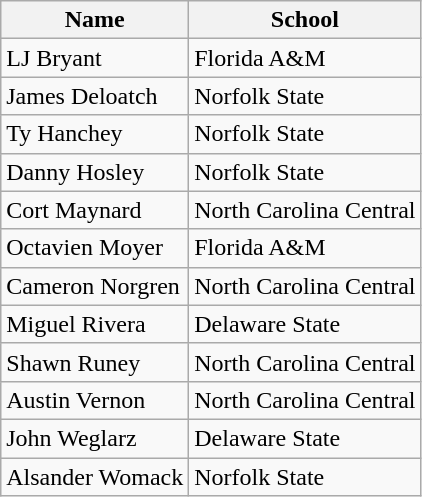<table class=wikitable>
<tr>
<th>Name</th>
<th>School</th>
</tr>
<tr>
<td>LJ Bryant</td>
<td>Florida A&M</td>
</tr>
<tr>
<td>James Deloatch</td>
<td>Norfolk State</td>
</tr>
<tr>
<td>Ty Hanchey</td>
<td>Norfolk State</td>
</tr>
<tr>
<td>Danny Hosley</td>
<td>Norfolk State</td>
</tr>
<tr>
<td>Cort Maynard</td>
<td>North Carolina Central</td>
</tr>
<tr>
<td>Octavien Moyer</td>
<td>Florida A&M</td>
</tr>
<tr>
<td>Cameron Norgren</td>
<td>North Carolina Central</td>
</tr>
<tr>
<td>Miguel Rivera</td>
<td>Delaware State</td>
</tr>
<tr>
<td>Shawn Runey</td>
<td>North Carolina Central</td>
</tr>
<tr>
<td>Austin Vernon</td>
<td>North Carolina Central</td>
</tr>
<tr>
<td>John Weglarz</td>
<td>Delaware State</td>
</tr>
<tr>
<td>Alsander Womack</td>
<td>Norfolk State</td>
</tr>
</table>
